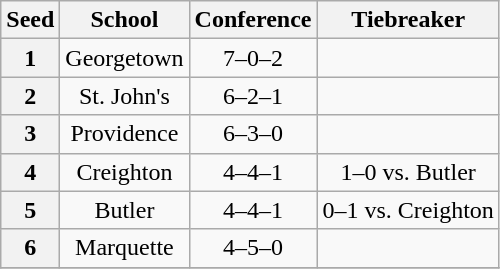<table class="wikitable" style="text-align:center">
<tr>
<th>Seed</th>
<th>School</th>
<th>Conference</th>
<th>Tiebreaker</th>
</tr>
<tr>
<th>1</th>
<td>Georgetown</td>
<td>7–0–2</td>
<td></td>
</tr>
<tr>
<th>2</th>
<td>St. John's</td>
<td>6–2–1</td>
<td></td>
</tr>
<tr>
<th>3</th>
<td>Providence</td>
<td>6–3–0</td>
<td></td>
</tr>
<tr>
<th>4</th>
<td>Creighton</td>
<td>4–4–1</td>
<td>1–0 vs. Butler</td>
</tr>
<tr>
<th>5</th>
<td>Butler</td>
<td>4–4–1</td>
<td>0–1 vs. Creighton</td>
</tr>
<tr>
<th>6</th>
<td>Marquette</td>
<td>4–5–0</td>
<td></td>
</tr>
<tr>
</tr>
</table>
